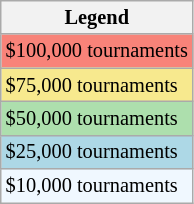<table class="wikitable" style="font-size:85%">
<tr>
<th>Legend</th>
</tr>
<tr style="background:#f88379;">
<td>$100,000 tournaments</td>
</tr>
<tr style="background:#f7e98e;">
<td>$75,000 tournaments</td>
</tr>
<tr style="background:#addfad;">
<td>$50,000 tournaments</td>
</tr>
<tr style="background:lightblue;">
<td>$25,000 tournaments</td>
</tr>
<tr style="background:#f0f8ff;">
<td>$10,000 tournaments</td>
</tr>
</table>
